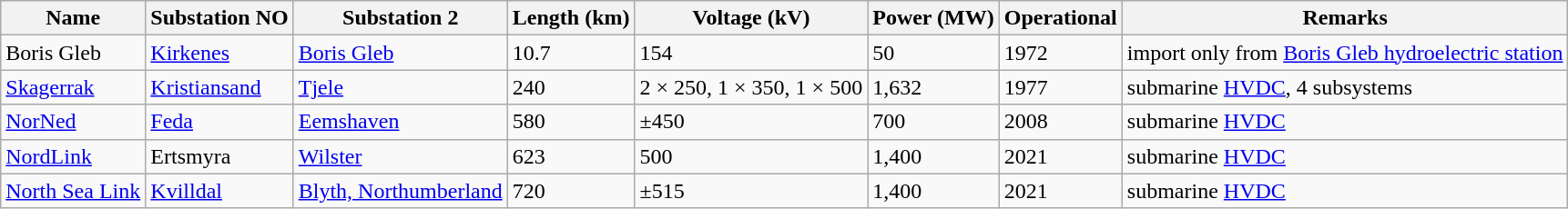<table class="wikitable sortable">
<tr>
<th>Name</th>
<th>Substation NO</th>
<th>Substation 2</th>
<th>Length (km)</th>
<th>Voltage (kV)</th>
<th>Power (MW)</th>
<th>Operational</th>
<th>Remarks</th>
</tr>
<tr>
<td>Boris Gleb</td>
<td><a href='#'>Kirkenes</a></td>
<td> <a href='#'>Boris Gleb</a></td>
<td>10.7</td>
<td>154</td>
<td>50</td>
<td>1972</td>
<td>import only from <a href='#'>Boris Gleb hydroelectric station</a></td>
</tr>
<tr>
<td><a href='#'>Skagerrak</a></td>
<td><a href='#'>Kristiansand</a></td>
<td> <a href='#'>Tjele</a></td>
<td>240</td>
<td>2 × 250, 1 × 350, 1 × 500</td>
<td>1,632</td>
<td>1977</td>
<td>submarine <a href='#'>HVDC</a>, 4 subsystems</td>
</tr>
<tr>
<td><a href='#'>NorNed</a></td>
<td><a href='#'>Feda</a></td>
<td> <a href='#'>Eemshaven</a></td>
<td>580</td>
<td>±450</td>
<td>700</td>
<td>2008</td>
<td>submarine <a href='#'>HVDC</a></td>
</tr>
<tr>
<td><a href='#'>NordLink</a></td>
<td>Ertsmyra</td>
<td> <a href='#'>Wilster</a></td>
<td>623</td>
<td>500</td>
<td>1,400</td>
<td>2021</td>
<td>submarine <a href='#'>HVDC</a></td>
</tr>
<tr>
<td><a href='#'>North Sea Link</a></td>
<td><a href='#'>Kvilldal</a></td>
<td> <a href='#'>Blyth, Northumberland</a></td>
<td>720</td>
<td>±515</td>
<td>1,400</td>
<td>2021</td>
<td>submarine <a href='#'>HVDC</a></td>
</tr>
</table>
